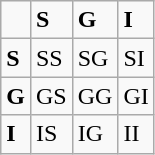<table class="wikitable">
<tr>
<td></td>
<td><strong>S</strong></td>
<td><strong>G</strong></td>
<td><strong>I</strong></td>
</tr>
<tr>
<td><strong>S</strong></td>
<td>SS</td>
<td>SG</td>
<td>SI</td>
</tr>
<tr>
<td><strong>G</strong></td>
<td>GS</td>
<td>GG</td>
<td>GI</td>
</tr>
<tr>
<td><strong>I</strong></td>
<td>IS</td>
<td>IG</td>
<td>II</td>
</tr>
</table>
